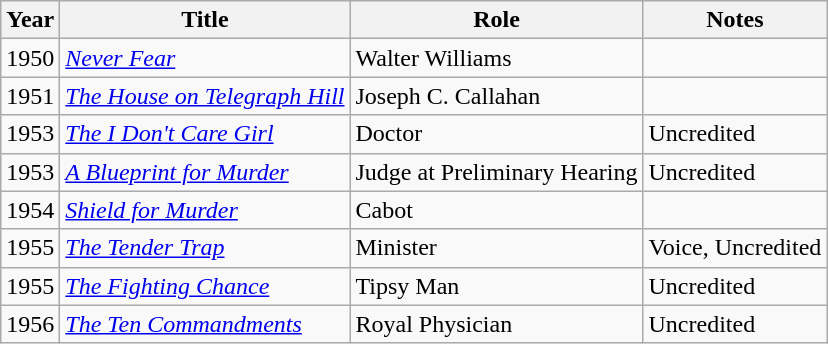<table class="wikitable">
<tr>
<th>Year</th>
<th>Title</th>
<th>Role</th>
<th>Notes</th>
</tr>
<tr>
<td>1950</td>
<td><em><a href='#'>Never Fear</a></em></td>
<td>Walter Williams</td>
<td></td>
</tr>
<tr>
<td>1951</td>
<td><em><a href='#'>The House on Telegraph Hill</a></em></td>
<td>Joseph C. Callahan</td>
<td></td>
</tr>
<tr>
<td>1953</td>
<td><em><a href='#'>The I Don't Care Girl</a></em></td>
<td>Doctor</td>
<td>Uncredited</td>
</tr>
<tr>
<td>1953</td>
<td><em><a href='#'>A Blueprint for Murder</a></em></td>
<td>Judge at Preliminary Hearing</td>
<td>Uncredited</td>
</tr>
<tr>
<td>1954</td>
<td><em><a href='#'>Shield for Murder</a></em></td>
<td>Cabot</td>
<td></td>
</tr>
<tr>
<td>1955</td>
<td><em><a href='#'>The Tender Trap</a></em></td>
<td>Minister</td>
<td>Voice, Uncredited</td>
</tr>
<tr>
<td>1955</td>
<td><em><a href='#'>The Fighting Chance</a></em></td>
<td>Tipsy Man</td>
<td>Uncredited</td>
</tr>
<tr>
<td>1956</td>
<td><em><a href='#'>The Ten Commandments</a></em></td>
<td>Royal Physician</td>
<td>Uncredited</td>
</tr>
</table>
